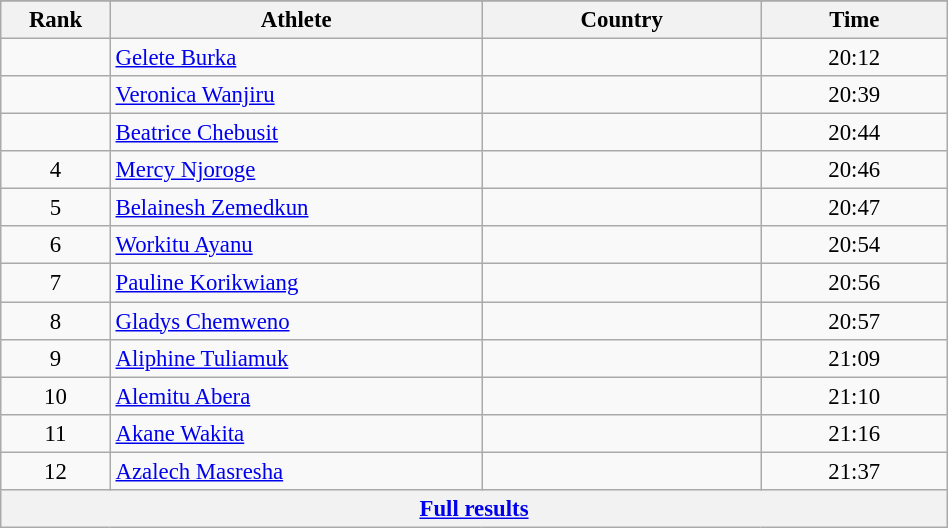<table class="wikitable sortable" style=" text-align:center; font-size:95%;" width="50%">
<tr>
</tr>
<tr>
<th width=5%>Rank</th>
<th width=20%>Athlete</th>
<th width=15%>Country</th>
<th width=10%>Time</th>
</tr>
<tr>
<td align=center></td>
<td align=left><a href='#'>Gelete Burka</a></td>
<td align=left></td>
<td>20:12</td>
</tr>
<tr>
<td align=center></td>
<td align=left><a href='#'>Veronica Wanjiru</a></td>
<td align=left></td>
<td>20:39</td>
</tr>
<tr>
<td align=center></td>
<td align=left><a href='#'>Beatrice Chebusit</a></td>
<td align=left></td>
<td>20:44</td>
</tr>
<tr>
<td align=center>4</td>
<td align=left><a href='#'>Mercy Njoroge</a></td>
<td align=left></td>
<td>20:46</td>
</tr>
<tr>
<td align=center>5</td>
<td align=left><a href='#'>Belainesh Zemedkun</a></td>
<td align=left></td>
<td>20:47</td>
</tr>
<tr>
<td align=center>6</td>
<td align=left><a href='#'>Workitu Ayanu</a></td>
<td align=left></td>
<td>20:54</td>
</tr>
<tr>
<td align=center>7</td>
<td align=left><a href='#'>Pauline Korikwiang</a></td>
<td align=left></td>
<td>20:56</td>
</tr>
<tr>
<td align=center>8</td>
<td align=left><a href='#'>Gladys Chemweno</a></td>
<td align=left></td>
<td>20:57</td>
</tr>
<tr>
<td align=center>9</td>
<td align=left><a href='#'>Aliphine Tuliamuk</a></td>
<td align=left></td>
<td>21:09</td>
</tr>
<tr>
<td align=center>10</td>
<td align=left><a href='#'>Alemitu Abera</a></td>
<td align=left></td>
<td>21:10</td>
</tr>
<tr>
<td align=center>11</td>
<td align=left><a href='#'>Akane Wakita</a></td>
<td align=left></td>
<td>21:16</td>
</tr>
<tr>
<td align=center>12</td>
<td align=left><a href='#'>Azalech Masresha</a></td>
<td align=left></td>
<td>21:37</td>
</tr>
<tr class="sortbottom">
<th colspan=4 align=center><a href='#'>Full results</a></th>
</tr>
</table>
